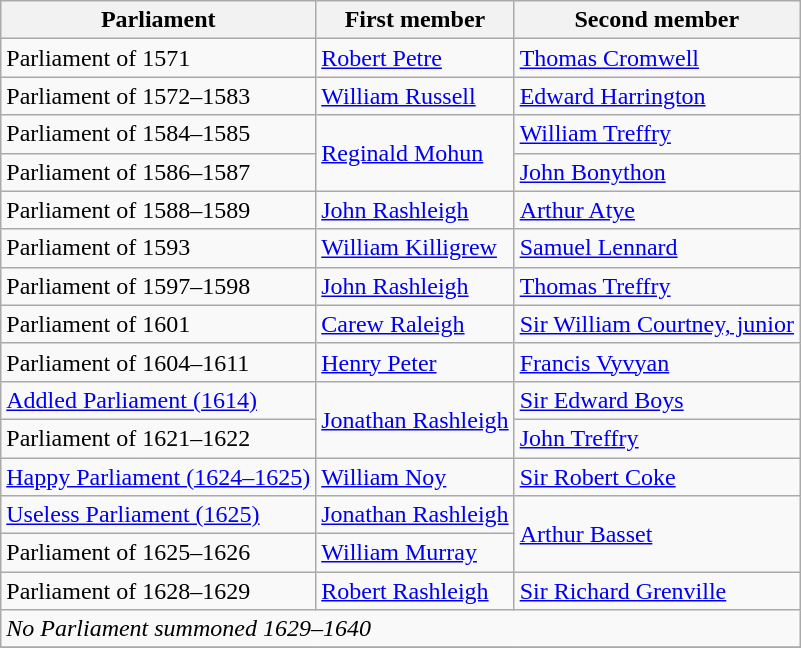<table class="wikitable">
<tr>
<th>Parliament</th>
<th>First member</th>
<th>Second member</th>
</tr>
<tr>
<td>Parliament of 1571</td>
<td><a href='#'>Robert Petre</a></td>
<td><a href='#'>Thomas Cromwell</a></td>
</tr>
<tr>
<td>Parliament of 1572–1583</td>
<td><a href='#'>William Russell</a></td>
<td><a href='#'>Edward Harrington</a></td>
</tr>
<tr>
<td>Parliament of 1584–1585</td>
<td rowspan="2"><a href='#'>Reginald Mohun</a></td>
<td><a href='#'>William Treffry</a></td>
</tr>
<tr>
<td>Parliament of 1586–1587</td>
<td><a href='#'>John Bonython</a></td>
</tr>
<tr>
<td>Parliament of 1588–1589</td>
<td><a href='#'>John Rashleigh</a></td>
<td><a href='#'>Arthur Atye</a></td>
</tr>
<tr>
<td>Parliament of 1593</td>
<td><a href='#'>William Killigrew</a></td>
<td><a href='#'>Samuel Lennard</a></td>
</tr>
<tr>
<td>Parliament of 1597–1598</td>
<td><a href='#'>John Rashleigh</a></td>
<td><a href='#'>Thomas Treffry</a></td>
</tr>
<tr>
<td>Parliament of 1601</td>
<td><a href='#'>Carew Raleigh</a></td>
<td><a href='#'>Sir William Courtney, junior</a></td>
</tr>
<tr>
<td>Parliament of 1604–1611</td>
<td><a href='#'>Henry Peter</a></td>
<td><a href='#'>Francis Vyvyan</a></td>
</tr>
<tr>
<td><a href='#'>Addled Parliament (1614)</a></td>
<td rowspan="2"><a href='#'>Jonathan Rashleigh</a></td>
<td><a href='#'>Sir Edward Boys</a></td>
</tr>
<tr>
<td>Parliament of 1621–1622</td>
<td><a href='#'>John Treffry</a></td>
</tr>
<tr>
<td><a href='#'>Happy Parliament (1624–1625)</a></td>
<td><a href='#'>William Noy</a></td>
<td><a href='#'>Sir Robert Coke</a></td>
</tr>
<tr>
<td><a href='#'>Useless Parliament (1625)</a></td>
<td><a href='#'>Jonathan Rashleigh</a></td>
<td rowspan="2"><a href='#'>Arthur Basset</a></td>
</tr>
<tr>
<td>Parliament of 1625–1626</td>
<td><a href='#'>William Murray</a></td>
</tr>
<tr>
<td>Parliament of 1628–1629</td>
<td><a href='#'>Robert Rashleigh</a></td>
<td><a href='#'>Sir Richard Grenville</a></td>
</tr>
<tr>
<td colspan="4"><em>No Parliament summoned 1629–1640</em></td>
</tr>
<tr>
</tr>
</table>
